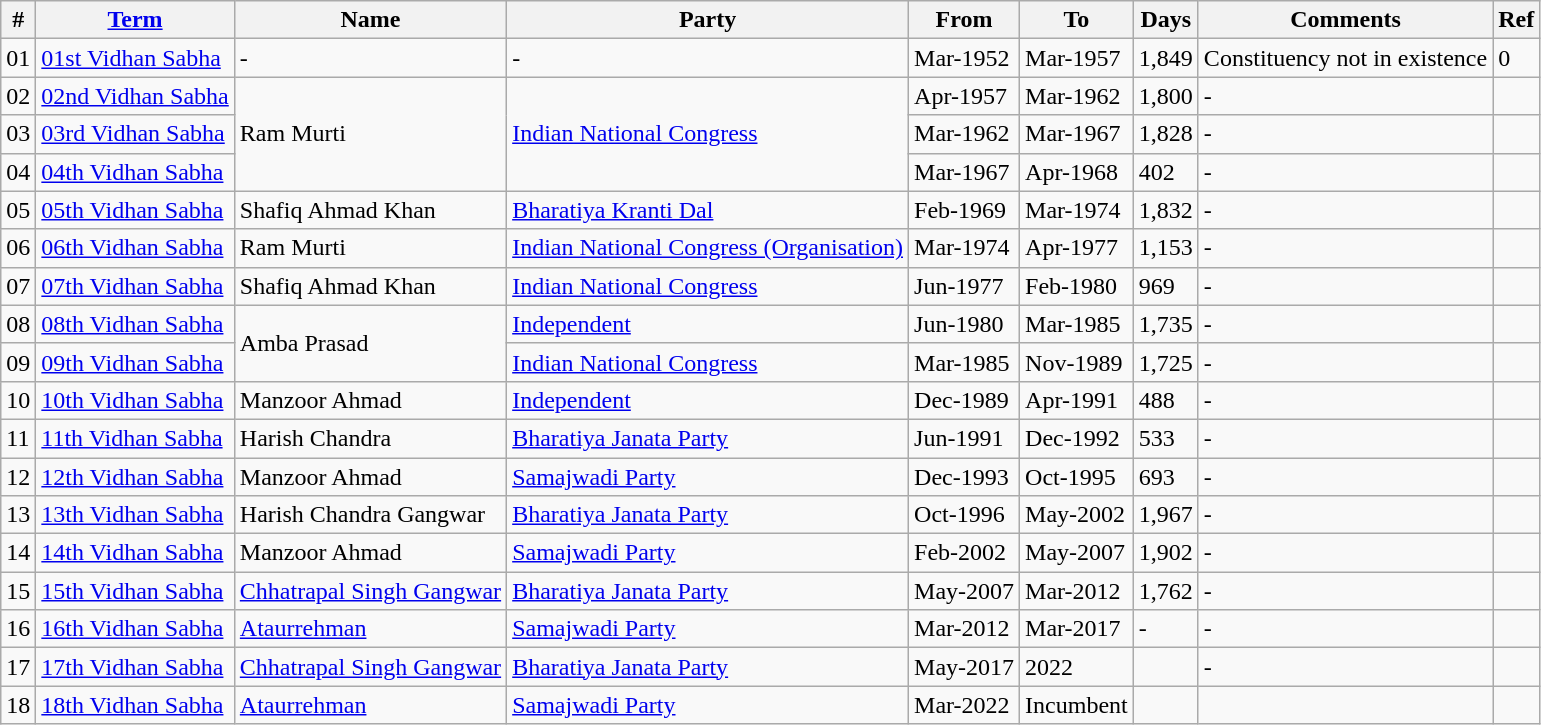<table class="wikitable sortable">
<tr>
<th>#</th>
<th><a href='#'>Term</a></th>
<th>Name</th>
<th>Party</th>
<th>From</th>
<th>To</th>
<th>Days</th>
<th>Comments</th>
<th>Ref</th>
</tr>
<tr>
<td>01</td>
<td><a href='#'>01st Vidhan Sabha</a></td>
<td>-</td>
<td>-</td>
<td>Mar-1952</td>
<td>Mar-1957</td>
<td>1,849</td>
<td>Constituency not in existence</td>
<td>0 </td>
</tr>
<tr>
<td>02</td>
<td><a href='#'>02nd Vidhan Sabha</a></td>
<td rowspan="3">Ram Murti</td>
<td rowspan="3"><a href='#'>Indian National Congress</a></td>
<td>Apr-1957</td>
<td>Mar-1962</td>
<td>1,800</td>
<td>-</td>
<td></td>
</tr>
<tr>
<td>03</td>
<td><a href='#'>03rd Vidhan Sabha</a></td>
<td>Mar-1962</td>
<td>Mar-1967</td>
<td>1,828</td>
<td>-</td>
<td></td>
</tr>
<tr>
<td>04</td>
<td><a href='#'>04th Vidhan Sabha</a></td>
<td>Mar-1967</td>
<td>Apr-1968</td>
<td>402</td>
<td>-</td>
<td></td>
</tr>
<tr>
<td>05</td>
<td><a href='#'>05th Vidhan Sabha</a></td>
<td>Shafiq Ahmad Khan</td>
<td><a href='#'>Bharatiya Kranti Dal</a></td>
<td>Feb-1969</td>
<td>Mar-1974</td>
<td>1,832</td>
<td>-</td>
<td></td>
</tr>
<tr>
<td>06</td>
<td><a href='#'>06th Vidhan Sabha</a></td>
<td>Ram Murti</td>
<td><a href='#'>Indian National Congress (Organisation)</a></td>
<td>Mar-1974</td>
<td>Apr-1977</td>
<td>1,153</td>
<td>-</td>
<td></td>
</tr>
<tr>
<td>07</td>
<td><a href='#'>07th Vidhan Sabha</a></td>
<td>Shafiq Ahmad Khan</td>
<td><a href='#'>Indian National Congress</a></td>
<td>Jun-1977</td>
<td>Feb-1980</td>
<td>969</td>
<td>-</td>
<td></td>
</tr>
<tr>
<td>08</td>
<td><a href='#'>08th Vidhan Sabha</a></td>
<td rowspan="2">Amba Prasad</td>
<td><a href='#'>Independent</a></td>
<td>Jun-1980</td>
<td>Mar-1985</td>
<td>1,735</td>
<td>-</td>
<td></td>
</tr>
<tr>
<td>09</td>
<td><a href='#'>09th Vidhan Sabha</a></td>
<td><a href='#'>Indian National Congress</a></td>
<td>Mar-1985</td>
<td>Nov-1989</td>
<td>1,725</td>
<td>-</td>
<td></td>
</tr>
<tr>
<td>10</td>
<td><a href='#'>10th Vidhan Sabha</a></td>
<td>Manzoor Ahmad</td>
<td><a href='#'>Independent</a></td>
<td>Dec-1989</td>
<td>Apr-1991</td>
<td>488</td>
<td>-</td>
<td></td>
</tr>
<tr>
<td>11</td>
<td><a href='#'>11th Vidhan Sabha</a></td>
<td>Harish Chandra</td>
<td><a href='#'>Bharatiya Janata Party</a></td>
<td>Jun-1991</td>
<td>Dec-1992</td>
<td>533</td>
<td>-</td>
<td></td>
</tr>
<tr>
<td>12</td>
<td><a href='#'>12th Vidhan Sabha</a></td>
<td>Manzoor Ahmad</td>
<td><a href='#'>Samajwadi Party</a></td>
<td>Dec-1993</td>
<td>Oct-1995</td>
<td>693</td>
<td>-</td>
<td></td>
</tr>
<tr>
<td>13</td>
<td><a href='#'>13th Vidhan Sabha</a></td>
<td>Harish Chandra Gangwar</td>
<td><a href='#'>Bharatiya Janata Party</a></td>
<td>Oct-1996</td>
<td>May-2002</td>
<td>1,967</td>
<td>-</td>
<td></td>
</tr>
<tr>
<td>14</td>
<td><a href='#'>14th Vidhan Sabha</a></td>
<td>Manzoor Ahmad</td>
<td><a href='#'>Samajwadi Party</a></td>
<td>Feb-2002</td>
<td>May-2007</td>
<td>1,902</td>
<td>-</td>
<td></td>
</tr>
<tr>
<td>15</td>
<td><a href='#'>15th Vidhan Sabha</a></td>
<td><a href='#'>Chhatrapal Singh Gangwar</a></td>
<td><a href='#'>Bharatiya Janata Party</a></td>
<td>May-2007</td>
<td>Mar-2012</td>
<td>1,762</td>
<td>-</td>
<td></td>
</tr>
<tr>
<td>16</td>
<td><a href='#'>16th Vidhan Sabha</a></td>
<td><a href='#'>Ataurrehman</a></td>
<td><a href='#'>Samajwadi Party</a></td>
<td>Mar-2012</td>
<td>Mar-2017</td>
<td>-</td>
<td>-</td>
<td></td>
</tr>
<tr>
<td>17</td>
<td><a href='#'>17th Vidhan Sabha</a></td>
<td><a href='#'>Chhatrapal Singh Gangwar</a></td>
<td><a href='#'>Bharatiya Janata Party</a></td>
<td>May-2017</td>
<td>2022</td>
<td></td>
<td>-</td>
<td></td>
</tr>
<tr>
<td>18</td>
<td><a href='#'>18th Vidhan Sabha</a></td>
<td><a href='#'>Ataurrehman</a></td>
<td><a href='#'>Samajwadi Party</a></td>
<td>Mar-2022</td>
<td>Incumbent</td>
<td></td>
<td></td>
<td></td>
</tr>
</table>
